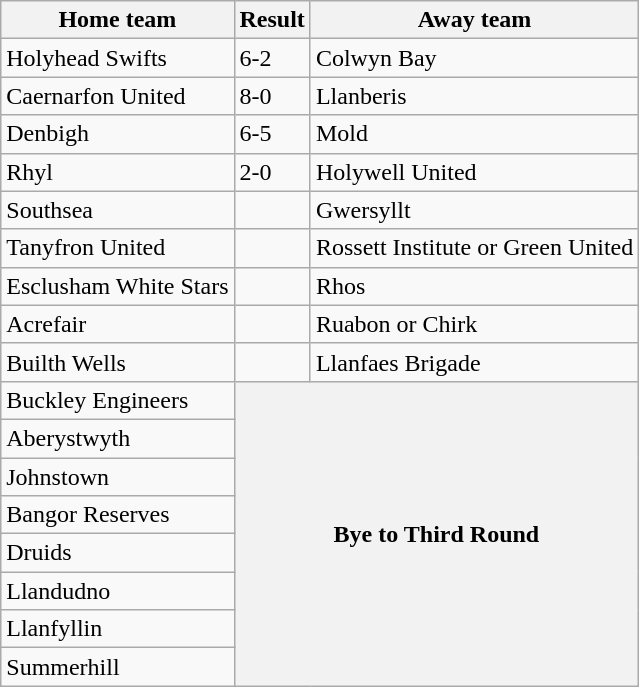<table class="wikitable">
<tr>
<th>Home team</th>
<th>Result</th>
<th>Away team</th>
</tr>
<tr>
<td>Holyhead Swifts</td>
<td>6-2</td>
<td>Colwyn Bay</td>
</tr>
<tr>
<td>Caernarfon United</td>
<td>8-0</td>
<td>Llanberis</td>
</tr>
<tr>
<td>Denbigh</td>
<td>6-5</td>
<td>Mold</td>
</tr>
<tr>
<td>Rhyl</td>
<td>2-0</td>
<td>Holywell United</td>
</tr>
<tr>
<td>Southsea</td>
<td></td>
<td>Gwersyllt</td>
</tr>
<tr>
<td>Tanyfron United</td>
<td></td>
<td>Rossett Institute or Green United</td>
</tr>
<tr>
<td>Esclusham White Stars</td>
<td></td>
<td>Rhos</td>
</tr>
<tr>
<td>Acrefair</td>
<td></td>
<td>Ruabon or Chirk</td>
</tr>
<tr>
<td>Builth Wells</td>
<td></td>
<td>Llanfaes Brigade</td>
</tr>
<tr>
<td>Buckley Engineers</td>
<th colspan="2" rowspan="8">Bye to Third Round</th>
</tr>
<tr>
<td>Aberystwyth</td>
</tr>
<tr>
<td>Johnstown</td>
</tr>
<tr>
<td>Bangor Reserves</td>
</tr>
<tr>
<td>Druids</td>
</tr>
<tr>
<td>Llandudno</td>
</tr>
<tr>
<td>Llanfyllin</td>
</tr>
<tr>
<td>Summerhill</td>
</tr>
</table>
